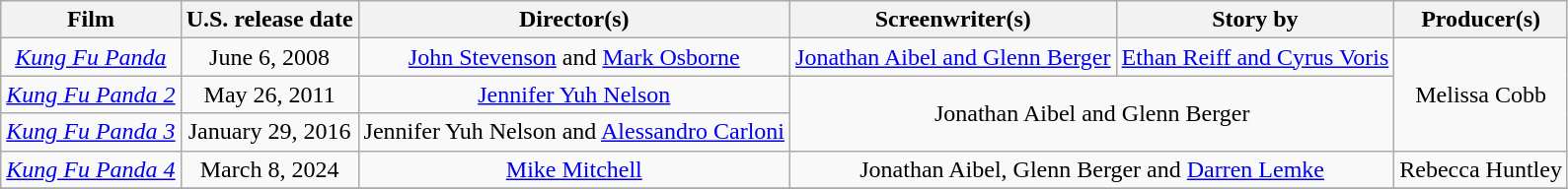<table class="wikitable" style="text-align:center">
<tr>
<th>Film</th>
<th>U.S. release date</th>
<th>Director(s)</th>
<th>Screenwriter(s)</th>
<th>Story by</th>
<th>Producer(s)</th>
</tr>
<tr>
<td><em><a href='#'>Kung Fu Panda</a></em></td>
<td>June 6, 2008</td>
<td><a href='#'>John Stevenson</a> and <a href='#'>Mark Osborne</a></td>
<td><a href='#'>Jonathan Aibel and Glenn Berger</a></td>
<td><a href='#'>Ethan Reiff and Cyrus Voris</a></td>
<td rowspan="3">Melissa Cobb</td>
</tr>
<tr>
<td><em><a href='#'>Kung Fu Panda 2</a></em></td>
<td>May 26, 2011</td>
<td><a href='#'>Jennifer Yuh Nelson</a></td>
<td colspan="2" rowspan="2">Jonathan Aibel and Glenn Berger</td>
</tr>
<tr>
<td><em><a href='#'>Kung Fu Panda 3</a></em></td>
<td>January 29, 2016</td>
<td>Jennifer Yuh Nelson and <a href='#'>Alessandro Carloni</a></td>
</tr>
<tr>
<td><em><a href='#'>Kung Fu Panda 4</a></em></td>
<td>March 8, 2024</td>
<td><a href='#'>Mike Mitchell</a></td>
<td colspan="2">Jonathan Aibel, Glenn Berger and <a href='#'>Darren Lemke</a></td>
<td>Rebecca Huntley</td>
</tr>
<tr>
</tr>
</table>
